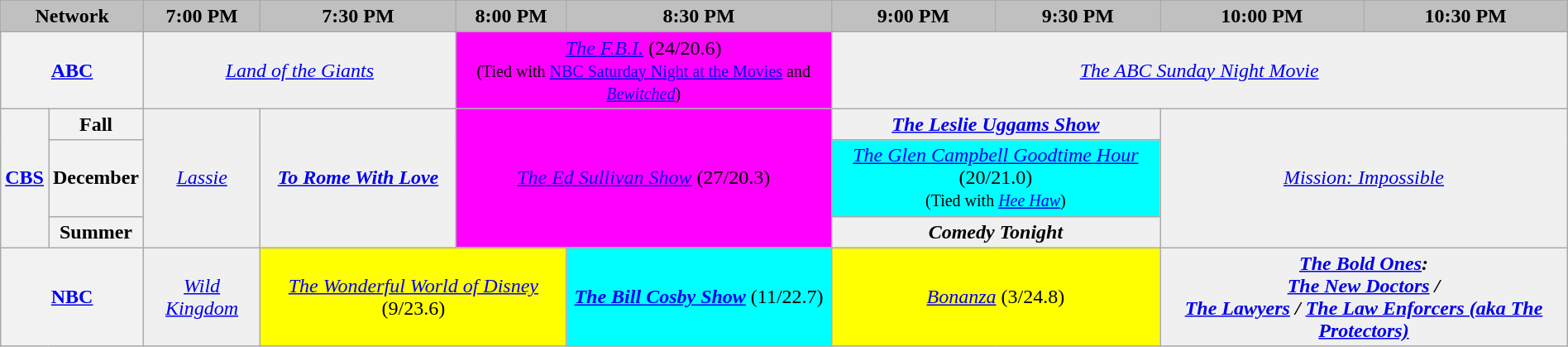<table class="wikitable" style="width:100%;margin-right:0;text-align:center">
<tr>
<th colspan="2" style="background-color:#C0C0C0;text-align:center">Network</th>
<th style="background-color:#C0C0C0;text-align:center">7:00 PM</th>
<th style="background-color:#C0C0C0;text-align:center">7:30 PM</th>
<th style="background-color:#C0C0C0;text-align:center">8:00 PM</th>
<th style="background-color:#C0C0C0;text-align:center">8:30 PM</th>
<th style="background-color:#C0C0C0;text-align:center">9:00 PM</th>
<th style="background-color:#C0C0C0;text-align:center">9:30 PM</th>
<th style="background-color:#C0C0C0;text-align:center">10:00 PM</th>
<th style="background-color:#C0C0C0;text-align:center">10:30 PM</th>
</tr>
<tr>
<th colspan="2"><a href='#'>ABC</a></th>
<td bgcolor="#F0F0F0" colspan="2"><em><a href='#'>Land of the Giants</a></em></td>
<td bgcolor="#FF00FF" colspan="2"><em><a href='#'>The F.B.I.</a></em> (24/20.6)<br><small>(Tied with <a href='#'>NBC Saturday Night at the Movies</a> and <em><a href='#'>Bewitched</a></em>)</small></td>
<td bgcolor="#F0F0F0" colspan="4"><em><a href='#'>The ABC Sunday Night Movie</a></em></td>
</tr>
<tr>
<th rowspan="3"><a href='#'>CBS</a></th>
<th>Fall</th>
<td bgcolor="#F0F0F0" rowspan="3"><em><a href='#'>Lassie</a></em></td>
<td bgcolor="#F0F0F0" rowspan="3"><strong><em><a href='#'>To Rome With Love</a></em></strong></td>
<td bgcolor="#FF00FF" colspan="2" rowspan="3"><em><a href='#'>The Ed Sullivan Show</a></em> (27/20.3)</td>
<td bgcolor="#F0F0F0" colspan="2"><strong><em><a href='#'>The Leslie Uggams Show</a></em></strong></td>
<td bgcolor="#F0F0F0" colspan="2" rowspan="3"><em><a href='#'>Mission: Impossible</a></em></td>
</tr>
<tr>
<th>December</th>
<td bgcolor="#00FFFF" colspan="2"><em><a href='#'>The Glen Campbell Goodtime Hour</a></em> (20/21.0)<br><small>(Tied with <em><a href='#'>Hee Haw</a></em>)</small></td>
</tr>
<tr>
<th>Summer</th>
<td bgcolor="#F0F0F0" colspan="2"><strong><em>Comedy Tonight</em></strong></td>
</tr>
<tr>
<th colspan="2"><a href='#'>NBC</a></th>
<td bgcolor="#F0F0F0"><em><a href='#'>Wild Kingdom</a></em></td>
<td bgcolor="#FFFF00" colspan="2"><em><a href='#'>The Wonderful World of Disney</a></em> (9/23.6)</td>
<td bgcolor="#00FFFF"><strong><em><a href='#'>The Bill Cosby Show</a></em></strong> (11/22.7)</td>
<td bgcolor="#FFFF00" colspan="2"><em><a href='#'>Bonanza</a></em> (3/24.8)</td>
<td bgcolor="#F0F0F0" colspan="2"><strong><em><a href='#'>The Bold Ones</a>: <br><a href='#'>The New Doctors</a> / <br><a href='#'>The Lawyers</a> / <a href='#'>The Law Enforcers (aka The Protectors)</a></em></strong></td>
</tr>
</table>
